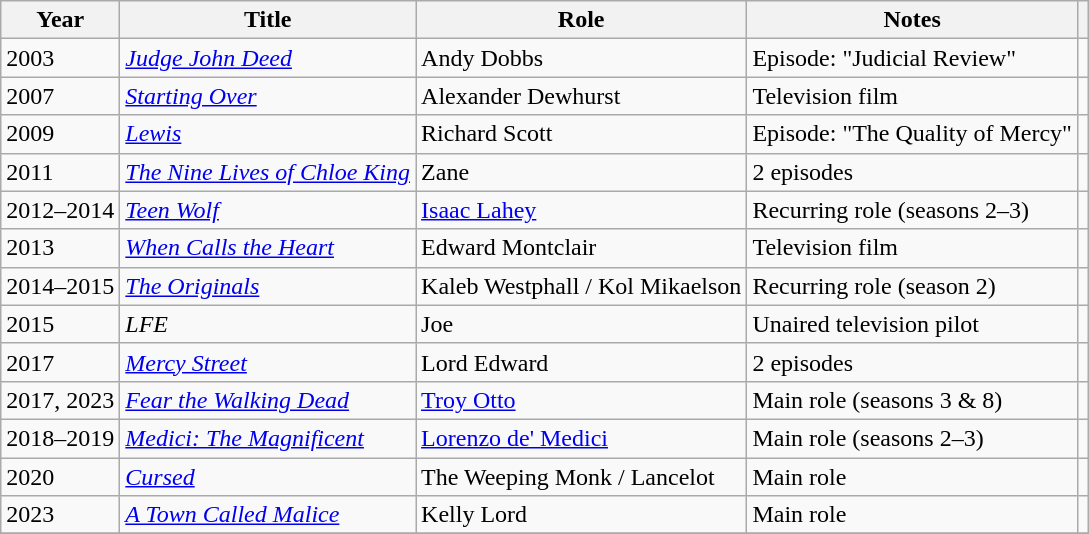<table class="wikitable sortable">
<tr>
<th>Year</th>
<th>Title</th>
<th>Role</th>
<th class="unsortable">Notes</th>
<th class="unsortable"></th>
</tr>
<tr>
<td>2003</td>
<td><em><a href='#'>Judge John Deed</a></em></td>
<td>Andy Dobbs</td>
<td>Episode: "Judicial Review"</td>
<td></td>
</tr>
<tr>
<td>2007</td>
<td><em><a href='#'>Starting Over</a></em></td>
<td>Alexander Dewhurst</td>
<td>Television film</td>
<td></td>
</tr>
<tr>
<td>2009</td>
<td><em><a href='#'>Lewis</a></em></td>
<td>Richard Scott</td>
<td>Episode: "The Quality of Mercy"</td>
<td></td>
</tr>
<tr>
<td>2011</td>
<td data-sort-value="Nine Lives of Chloe King, The"><em><a href='#'>The Nine Lives of Chloe King</a></em></td>
<td>Zane</td>
<td>2 episodes</td>
<td></td>
</tr>
<tr>
<td>2012–2014</td>
<td><em><a href='#'>Teen Wolf</a></em></td>
<td><a href='#'>Isaac Lahey</a></td>
<td>Recurring role (seasons 2–3)</td>
<td></td>
</tr>
<tr>
<td>2013</td>
<td><em><a href='#'>When Calls the Heart</a></em></td>
<td>Edward Montclair</td>
<td>Television film</td>
<td></td>
</tr>
<tr>
<td>2014–2015</td>
<td data-sort-value="Originals, The"><em><a href='#'>The Originals</a></em></td>
<td>Kaleb Westphall / Kol Mikaelson</td>
<td>Recurring role (season 2)</td>
<td></td>
</tr>
<tr>
<td>2015</td>
<td><em>LFE</em></td>
<td>Joe</td>
<td>Unaired television pilot</td>
<td></td>
</tr>
<tr>
<td>2017</td>
<td><em><a href='#'>Mercy Street</a></em></td>
<td>Lord Edward</td>
<td>2 episodes</td>
<td></td>
</tr>
<tr>
<td>2017, 2023</td>
<td><em><a href='#'>Fear the Walking Dead</a></em></td>
<td><a href='#'>Troy Otto</a></td>
<td>Main role (seasons 3 & 8)</td>
<td></td>
</tr>
<tr>
<td>2018–2019</td>
<td><em><a href='#'>Medici: The Magnificent</a></em></td>
<td><a href='#'>Lorenzo de' Medici</a></td>
<td>Main role (seasons 2–3)</td>
<td></td>
</tr>
<tr>
<td>2020</td>
<td><em><a href='#'>Cursed</a></em></td>
<td>The Weeping Monk / Lancelot</td>
<td>Main role</td>
<td></td>
</tr>
<tr>
<td>2023</td>
<td data-sort-value="Town Called Malice, A"><em><a href='#'>A Town Called Malice</a></em></td>
<td>Kelly Lord</td>
<td>Main role</td>
<td></td>
</tr>
<tr>
</tr>
</table>
